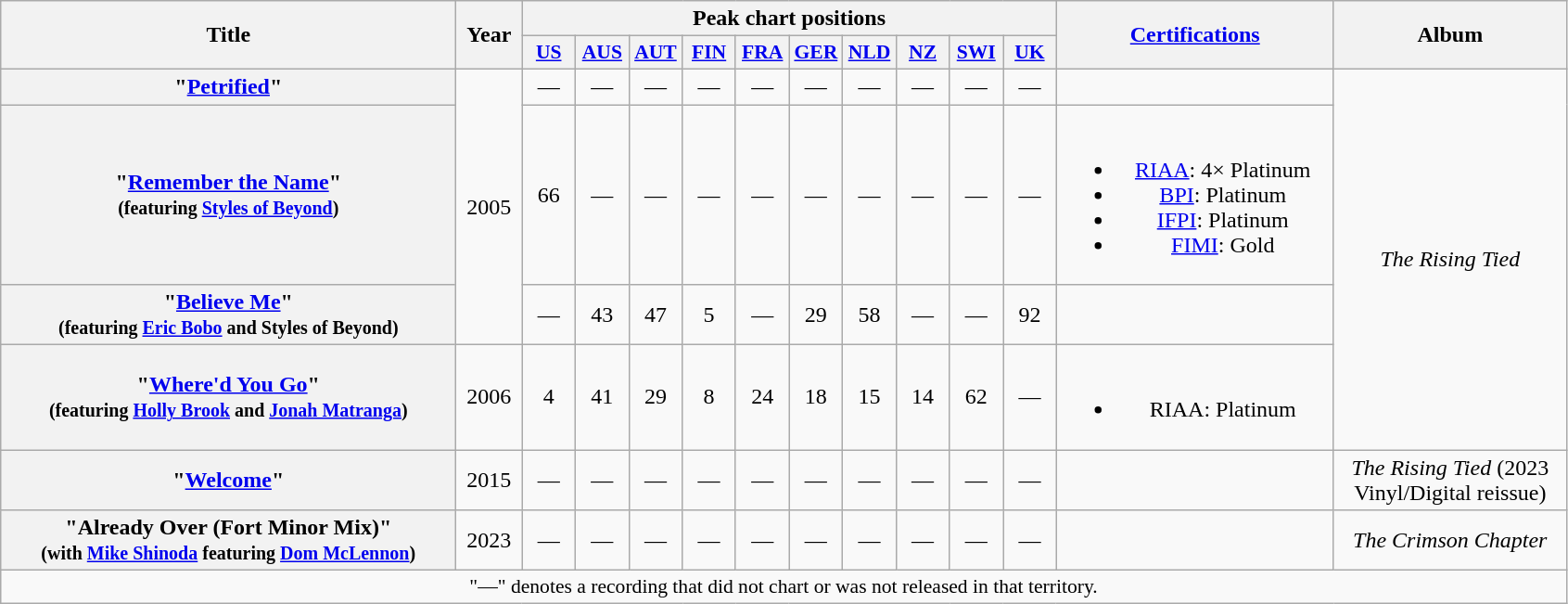<table class="wikitable plainrowheaders" style="text-align:center;">
<tr>
<th scope="col" rowspan="2" style="width:20em;">Title</th>
<th scope="col" rowspan="2" style="width:2.5em;">Year</th>
<th scope="col" colspan="10">Peak chart positions</th>
<th scope="col" rowspan="2" style="width:12em;"><a href='#'>Certifications</a></th>
<th scope="col" rowspan="2" style="width:10em;">Album</th>
</tr>
<tr>
<th style="width:2.2em;font-size:90%;"><a href='#'>US</a><br></th>
<th style="width:2.2em;font-size:90%;"><a href='#'>AUS</a><br></th>
<th style="width:2.2em;font-size:90%;"><a href='#'>AUT</a><br></th>
<th style="width:2.2em;font-size:90%;"><a href='#'>FIN</a><br></th>
<th style="width:2.2em;font-size:90%;"><a href='#'>FRA</a><br></th>
<th style="width:2.2em;font-size:90%;"><a href='#'>GER</a><br></th>
<th style="width:2.2em;font-size:90%;"><a href='#'>NLD</a><br></th>
<th style="width:2.2em;font-size:90%;"><a href='#'>NZ</a><br></th>
<th style="width:2.2em;font-size:90%;"><a href='#'>SWI</a><br></th>
<th style="width:2.2em;font-size:90%;"><a href='#'>UK</a><br></th>
</tr>
<tr>
<th scope="row">"<a href='#'>Petrified</a>"</th>
<td rowspan="3">2005</td>
<td>—</td>
<td>—</td>
<td>—</td>
<td>—</td>
<td>—</td>
<td>—</td>
<td>—</td>
<td>—</td>
<td>—</td>
<td>—</td>
<td></td>
<td rowspan="4"><em>The Rising Tied</em></td>
</tr>
<tr>
<th scope="row">"<a href='#'>Remember the Name</a>"<br><small>(featuring <a href='#'>Styles of Beyond</a>)</small></th>
<td>66</td>
<td>—</td>
<td>—</td>
<td>—</td>
<td>—</td>
<td>—</td>
<td>—</td>
<td>—</td>
<td>—</td>
<td>—</td>
<td><br><ul><li><a href='#'>RIAA</a>: 4× Platinum</li><li><a href='#'>BPI</a>: Platinum</li><li><a href='#'>IFPI</a>: Platinum</li><li><a href='#'>FIMI</a>: Gold</li></ul></td>
</tr>
<tr>
<th scope="row">"<a href='#'>Believe Me</a>"<br><small>(featuring <a href='#'>Eric Bobo</a> and Styles of Beyond)</small></th>
<td>—</td>
<td>43</td>
<td>47</td>
<td>5</td>
<td>—</td>
<td>29</td>
<td>58</td>
<td>—</td>
<td>—</td>
<td>92</td>
<td></td>
</tr>
<tr>
<th scope="row">"<a href='#'>Where'd You Go</a>"<br><small>(featuring <a href='#'>Holly Brook</a> and <a href='#'>Jonah Matranga</a>)</small></th>
<td>2006</td>
<td>4</td>
<td>41</td>
<td>29</td>
<td>8</td>
<td>24</td>
<td>18</td>
<td>15</td>
<td>14</td>
<td>62</td>
<td>—</td>
<td><br><ul><li>RIAA: Platinum</li></ul></td>
</tr>
<tr>
<th scope="row">"<a href='#'>Welcome</a>"</th>
<td>2015</td>
<td>—</td>
<td>—</td>
<td>—</td>
<td>—</td>
<td>—</td>
<td>—</td>
<td>—</td>
<td>—</td>
<td>—</td>
<td>—</td>
<td></td>
<td><em>The Rising Tied</em> (2023 Vinyl/Digital reissue)</td>
</tr>
<tr>
<th scope="row">"Already Over (Fort Minor Mix)" <br><small>(with <a href='#'>Mike Shinoda</a> featuring <a href='#'>Dom McLennon</a>)</small></th>
<td>2023</td>
<td>—</td>
<td>—</td>
<td>—</td>
<td>—</td>
<td>—</td>
<td>—</td>
<td>—</td>
<td>—</td>
<td>—</td>
<td>—</td>
<td></td>
<td><em>The Crimson Chapter</em></td>
</tr>
<tr>
<td colspan="14" style="font-size:90%">"—" denotes a recording that did not chart or was not released in that territory.</td>
</tr>
</table>
